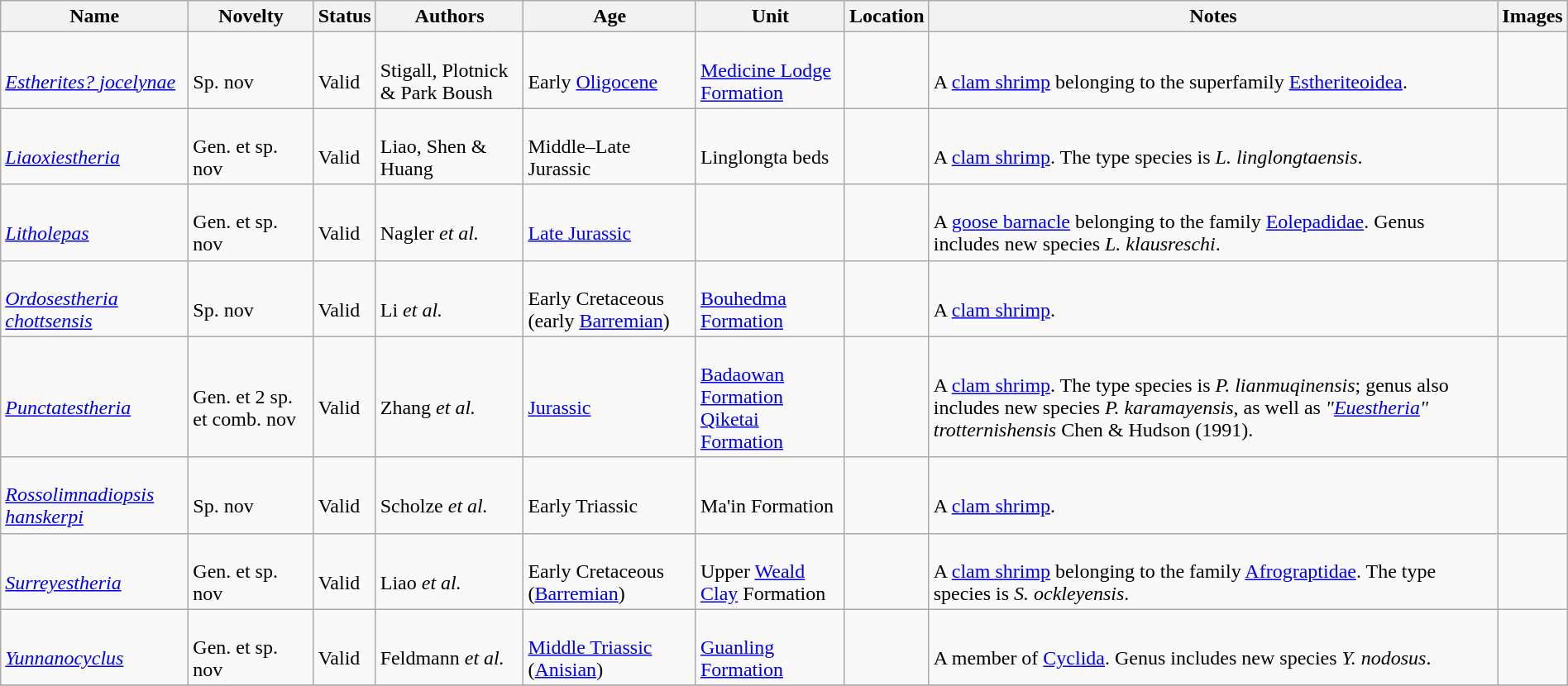<table class="wikitable sortable" align="center" width="100%">
<tr>
<th>Name</th>
<th>Novelty</th>
<th>Status</th>
<th>Authors</th>
<th>Age</th>
<th>Unit</th>
<th>Location</th>
<th>Notes</th>
<th>Images</th>
</tr>
<tr>
<td><br><em><a href='#'>Estherites? jocelynae</a></em></td>
<td><br>Sp. nov</td>
<td><br>Valid</td>
<td><br>Stigall, Plotnick & Park Boush</td>
<td><br>Early <a href='#'>Oligocene</a></td>
<td><br><a href='#'>Medicine Lodge Formation</a></td>
<td><br></td>
<td><br>A <a href='#'>clam shrimp</a> belonging to the superfamily <a href='#'>Estheriteoidea</a>.</td>
<td></td>
</tr>
<tr>
<td><br><em><a href='#'>Liaoxiestheria</a></em></td>
<td><br>Gen. et sp. nov</td>
<td><br>Valid</td>
<td><br>Liao, Shen & Huang</td>
<td><br>Middle–Late Jurassic</td>
<td><br>Linglongta beds</td>
<td><br></td>
<td><br>A <a href='#'>clam shrimp</a>. The type species is <em>L. linglongtaensis</em>.</td>
<td></td>
</tr>
<tr>
<td><br><em><a href='#'>Litholepas</a></em></td>
<td><br>Gen. et sp. nov</td>
<td><br>Valid</td>
<td><br>Nagler <em>et al.</em></td>
<td><br><a href='#'>Late Jurassic</a></td>
<td></td>
<td><br></td>
<td><br>A <a href='#'>goose barnacle</a> belonging to the family <a href='#'>Eolepadidae</a>. Genus includes new species <em>L. klausreschi</em>.</td>
<td></td>
</tr>
<tr>
<td><br><em><a href='#'>Ordosestheria chottsensis</a></em></td>
<td><br>Sp. nov</td>
<td><br>Valid</td>
<td><br>Li <em>et al.</em></td>
<td><br>Early Cretaceous (early <a href='#'>Barremian</a>)</td>
<td><br><a href='#'>Bouhedma Formation</a></td>
<td><br></td>
<td><br>A <a href='#'>clam shrimp</a>.</td>
<td></td>
</tr>
<tr>
<td><br><em><a href='#'>Punctatestheria</a></em></td>
<td><br>Gen. et 2 sp. et comb. nov</td>
<td><br>Valid</td>
<td><br>Zhang <em>et al.</em></td>
<td><br><a href='#'>Jurassic</a></td>
<td><br><a href='#'>Badaowan Formation</a><br>
<a href='#'>Qiketai Formation</a></td>
<td><br><br>
</td>
<td><br>A <a href='#'>clam shrimp</a>. The type species is <em>P. lianmuqinensis</em>; genus also includes new species <em>P. karamayensis</em>, as well as <em>"<a href='#'>Euestheria</a>" trotternishensis</em> Chen & Hudson (1991).</td>
<td></td>
</tr>
<tr>
<td><br><em><a href='#'>Rossolimnadiopsis hanskerpi</a></em></td>
<td><br>Sp. nov</td>
<td><br>Valid</td>
<td><br>Scholze <em>et al.</em></td>
<td><br>Early Triassic</td>
<td><br>Ma'in Formation</td>
<td><br></td>
<td><br>A <a href='#'>clam shrimp</a>.</td>
<td></td>
</tr>
<tr>
<td><br><em><a href='#'>Surreyestheria</a></em></td>
<td><br>Gen. et sp. nov</td>
<td><br>Valid</td>
<td><br>Liao <em>et al.</em></td>
<td><br>Early Cretaceous (<a href='#'>Barremian</a>)</td>
<td><br>Upper <a href='#'>Weald Clay</a> Formation</td>
<td><br></td>
<td><br>A <a href='#'>clam shrimp</a> belonging to the family <a href='#'>Afrograptidae</a>. The type species is <em>S. ockleyensis</em>.</td>
<td></td>
</tr>
<tr>
<td><br><em><a href='#'>Yunnanocyclus</a></em></td>
<td><br>Gen. et sp. nov</td>
<td><br>Valid</td>
<td><br>Feldmann <em>et al.</em></td>
<td><br><a href='#'>Middle Triassic</a> (<a href='#'>Anisian</a>)</td>
<td><br><a href='#'>Guanling Formation</a></td>
<td><br></td>
<td><br>A member of <a href='#'>Cyclida</a>. Genus includes new species <em>Y. nodosus</em>.</td>
<td></td>
</tr>
<tr>
</tr>
</table>
